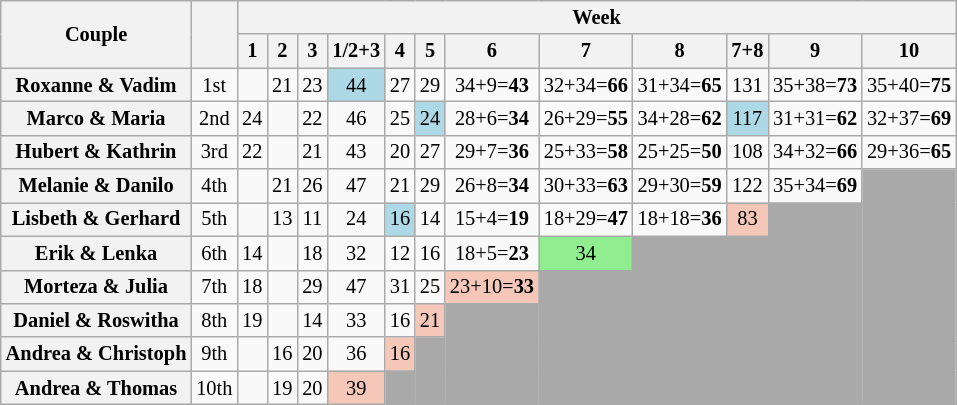<table class="wikitable sortable" style="text-align:center; font-size:85%">
<tr>
<th rowspan="2" scope="col" style="text-align:center; ">Couple</th>
<th rowspan="2" scope="col" style="text-align:center; "></th>
<th colspan="12">Week</th>
</tr>
<tr>
<th scope="col">1</th>
<th scope="col">2</th>
<th scope="col">3</th>
<th scope="col">1/2+3</th>
<th scope="col">4</th>
<th scope="col">5</th>
<th scope="col">6</th>
<th scope="col">7</th>
<th scope="col">8</th>
<th scope="col">7+8</th>
<th scope="col">9</th>
<th scope="col">10</th>
</tr>
<tr>
<th scope="row">Roxanne & Vadim</th>
<td>1st</td>
<td></td>
<td>21</td>
<td>23</td>
<td bgcolor="lightblue">44</td>
<td>27</td>
<td>29</td>
<td>34+9=<strong>43</strong></td>
<td>32+34=<strong>66</strong></td>
<td>31+34=<strong>65</strong></td>
<td>131</td>
<td>35+38=<strong>73</strong></td>
<td>35+40=<strong>75</strong></td>
</tr>
<tr>
<th scope="row">Marco & Maria</th>
<td>2nd</td>
<td>24</td>
<td></td>
<td>22</td>
<td>46</td>
<td>25</td>
<td bgcolor="lightblue">24</td>
<td>28+6=<strong>34</strong></td>
<td>26+29=<strong>55</strong></td>
<td>34+28=<strong>62</strong></td>
<td bgcolor="lightblue">117</td>
<td>31+31=<strong>62</strong></td>
<td>32+37=<strong>69</strong></td>
</tr>
<tr>
<th scope="row">Hubert & Kathrin</th>
<td>3rd</td>
<td>22</td>
<td></td>
<td>21</td>
<td>43</td>
<td>20</td>
<td>27</td>
<td>29+7=<strong>36</strong></td>
<td>25+33=<strong>58</strong></td>
<td>25+25=<strong>50</strong></td>
<td>108</td>
<td>34+32=<strong>66</strong></td>
<td>29+36=<strong>65</strong></td>
</tr>
<tr>
<th scope="row">Melanie & Danilo</th>
<td>4th</td>
<td></td>
<td>21</td>
<td>26</td>
<td>47</td>
<td>21</td>
<td>29</td>
<td>26+8=<strong>34</strong></td>
<td>30+33=<strong>63</strong></td>
<td>29+30=<strong>59</strong></td>
<td>122</td>
<td>35+34=<strong>69</strong></td>
<td rowspan="7" bgcolor="darkgray"></td>
</tr>
<tr>
<th scope="row">Lisbeth & Gerhard</th>
<td>5th</td>
<td></td>
<td>13</td>
<td>11</td>
<td>24</td>
<td bgcolor="lightblue">16</td>
<td>14</td>
<td>15+4=<strong>19</strong></td>
<td>18+29=<strong>47</strong></td>
<td>18+18=<strong>36</strong></td>
<td bgcolor="f4c7b8">83</td>
<td rowspan="6" bgcolor="darkgray"></td>
</tr>
<tr>
<th scope="row">Erik & Lenka</th>
<td>6th</td>
<td>14</td>
<td></td>
<td>18</td>
<td>32</td>
<td>12</td>
<td>16</td>
<td>18+5=<strong>23</strong></td>
<td bgcolor="lightgreen">34</td>
<td colspan="2" rowspan="5" bgcolor="darkgray"></td>
</tr>
<tr>
<th scope="row">Morteza & Julia</th>
<td>7th</td>
<td>18</td>
<td></td>
<td>29</td>
<td>47</td>
<td>31</td>
<td>25</td>
<td bgcolor="f4c7b8">23+10=<strong>33</strong></td>
<td rowspan="4" bgcolor="darkgray"></td>
</tr>
<tr>
<th scope="row">Daniel & Roswitha</th>
<td>8th</td>
<td>19</td>
<td></td>
<td>14</td>
<td>33</td>
<td>16</td>
<td bgcolor="f4c7b8">21</td>
<td rowspan="3" bgcolor="darkgray"></td>
</tr>
<tr>
<th scope="row">Andrea & Christoph</th>
<td>9th</td>
<td></td>
<td>16</td>
<td>20</td>
<td>36</td>
<td bgcolor="f4c7b8">16</td>
<td rowspan="2" bgcolor="darkgray"></td>
</tr>
<tr>
<th scope="row">Andrea & Thomas</th>
<td>10th</td>
<td></td>
<td>19</td>
<td>20</td>
<td bgcolor="f4c7b8">39</td>
<td bgcolor="darkgray"></td>
</tr>
</table>
